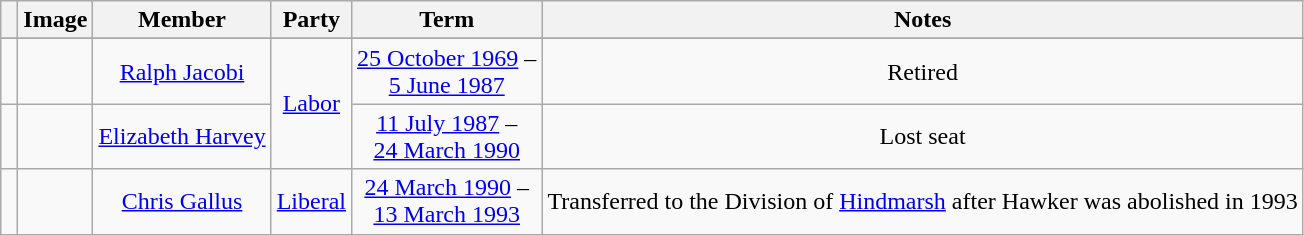<table class=wikitable style="text-align:center">
<tr>
<th></th>
<th>Image</th>
<th>Member</th>
<th>Party</th>
<th>Term</th>
<th>Notes</th>
</tr>
<tr>
</tr>
<tr>
<td> </td>
<td></td>
<td><a href='#'>Ralph Jacobi</a><br></td>
<td rowspan="2"><a href='#'>Labor</a></td>
<td nowrap><a href='#'>25 October 1969</a> –<br><a href='#'>5 June 1987</a></td>
<td>Retired</td>
</tr>
<tr>
<td> </td>
<td></td>
<td><a href='#'>Elizabeth Harvey</a><br></td>
<td nowrap><a href='#'>11 July 1987</a> –<br><a href='#'>24 March 1990</a></td>
<td>Lost seat</td>
</tr>
<tr>
<td> </td>
<td></td>
<td><a href='#'>Chris Gallus</a><br></td>
<td><a href='#'>Liberal</a></td>
<td nowrap><a href='#'>24 March 1990</a> –<br><a href='#'>13 March 1993</a></td>
<td>Transferred to the Division of <a href='#'>Hindmarsh</a> after Hawker was abolished in 1993</td>
</tr>
</table>
